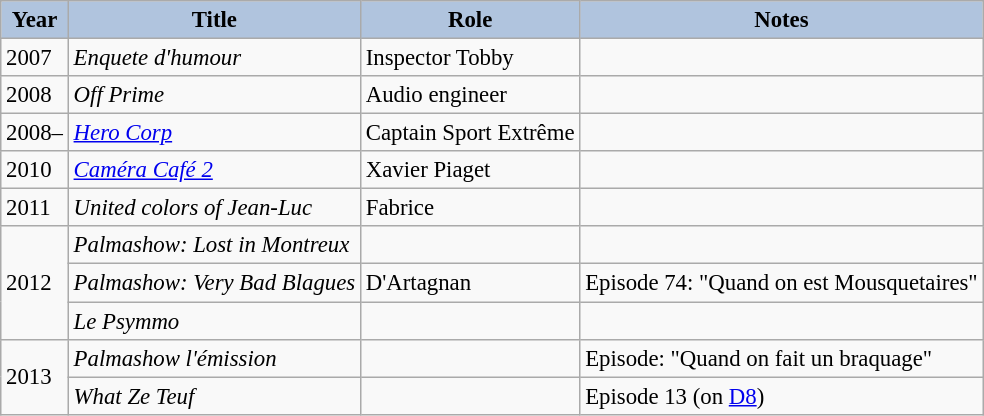<table class="wikitable" style="font-size: 95%;">
<tr>
<th style="background:#B0C4DE;">Year</th>
<th style="background:#B0C4DE;">Title</th>
<th style="background:#B0C4DE;">Role</th>
<th style="background:#B0C4DE;">Notes</th>
</tr>
<tr>
<td>2007</td>
<td><em>Enquete d'humour</em></td>
<td>Inspector Tobby</td>
<td></td>
</tr>
<tr>
<td>2008</td>
<td><em>Off Prime</em></td>
<td>Audio engineer</td>
<td></td>
</tr>
<tr>
<td>2008–</td>
<td><em><a href='#'>Hero Corp</a></em></td>
<td>Captain Sport Extrême</td>
<td></td>
</tr>
<tr>
<td>2010</td>
<td><em><a href='#'>Caméra Café 2</a></em></td>
<td>Xavier Piaget</td>
<td></td>
</tr>
<tr>
<td>2011</td>
<td><em>United colors of Jean-Luc</em></td>
<td>Fabrice</td>
<td></td>
</tr>
<tr>
<td rowspan="3">2012</td>
<td><em>Palmashow: Lost in Montreux</em></td>
<td></td>
<td></td>
</tr>
<tr>
<td><em>Palmashow: Very Bad Blagues</em></td>
<td>D'Artagnan</td>
<td>Episode 74: "Quand on est Mousquetaires"</td>
</tr>
<tr>
<td><em>Le Psymmo</em></td>
<td></td>
<td></td>
</tr>
<tr>
<td rowspan="2">2013</td>
<td><em>Palmashow l'émission</em></td>
<td></td>
<td>Episode: "Quand on fait un braquage"</td>
</tr>
<tr>
<td><em>What Ze Teuf</em></td>
<td></td>
<td>Episode 13 (on <a href='#'>D8</a>)</td>
</tr>
</table>
